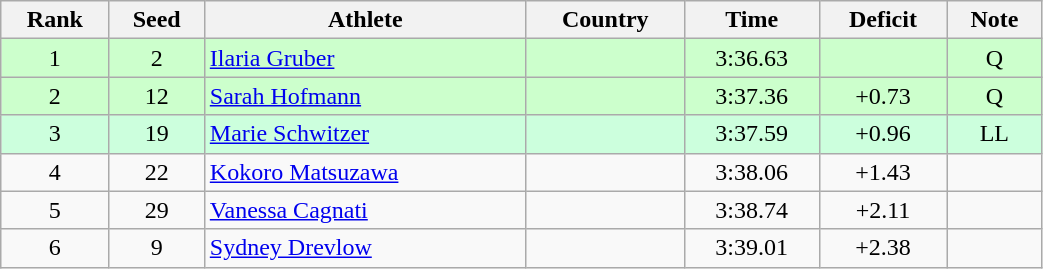<table class="wikitable sortable" style="text-align:center" width=55%>
<tr>
<th>Rank</th>
<th>Seed</th>
<th>Athlete</th>
<th>Country</th>
<th>Time</th>
<th>Deficit</th>
<th>Note</th>
</tr>
<tr bgcolor=ccffcc>
<td>1</td>
<td>2</td>
<td align=left><a href='#'>Ilaria Gruber</a></td>
<td align=left></td>
<td>3:36.63</td>
<td></td>
<td>Q</td>
</tr>
<tr bgcolor=ccffcc>
<td>2</td>
<td>12</td>
<td align=left><a href='#'>Sarah Hofmann</a></td>
<td align=left></td>
<td>3:37.36</td>
<td>+0.73</td>
<td>Q</td>
</tr>
<tr bgcolor=ccffdd>
<td>3</td>
<td>19</td>
<td align=left><a href='#'>Marie Schwitzer</a></td>
<td align=left></td>
<td>3:37.59</td>
<td>+0.96</td>
<td>LL</td>
</tr>
<tr>
<td>4</td>
<td>22</td>
<td align=left><a href='#'>Kokoro Matsuzawa</a></td>
<td align=left></td>
<td>3:38.06</td>
<td>+1.43</td>
<td></td>
</tr>
<tr>
<td>5</td>
<td>29</td>
<td align=left><a href='#'>Vanessa Cagnati</a></td>
<td align=left></td>
<td>3:38.74</td>
<td>+2.11</td>
<td></td>
</tr>
<tr>
<td>6</td>
<td>9</td>
<td align=left><a href='#'>Sydney Drevlow</a></td>
<td align=left></td>
<td>3:39.01</td>
<td>+2.38</td>
<td></td>
</tr>
</table>
